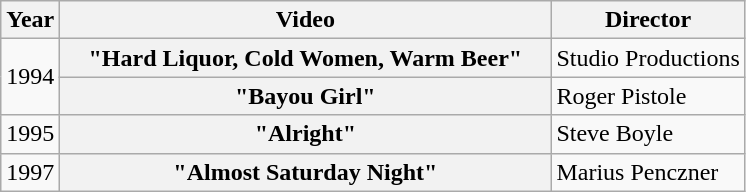<table class="wikitable plainrowheaders">
<tr>
<th>Year</th>
<th style="width:20em;">Video</th>
<th>Director</th>
</tr>
<tr>
<td rowspan="2">1994</td>
<th scope="row">"Hard Liquor, Cold Women, Warm Beer"</th>
<td>Studio Productions</td>
</tr>
<tr>
<th scope="row">"Bayou Girl"</th>
<td>Roger Pistole</td>
</tr>
<tr>
<td>1995</td>
<th scope="row">"Alright"</th>
<td>Steve Boyle</td>
</tr>
<tr>
<td>1997</td>
<th scope="row">"Almost Saturday Night"</th>
<td>Marius Penczner</td>
</tr>
</table>
